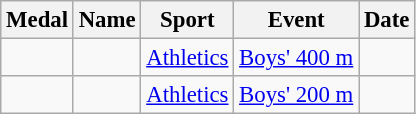<table class="wikitable sortable" style="font-size: 95%;">
<tr>
<th>Medal</th>
<th>Name</th>
<th>Sport</th>
<th>Event</th>
<th>Date</th>
</tr>
<tr>
<td></td>
<td></td>
<td><a href='#'>Athletics</a></td>
<td><a href='#'>Boys' 400 m</a></td>
<td></td>
</tr>
<tr>
<td></td>
<td></td>
<td><a href='#'>Athletics</a></td>
<td><a href='#'>Boys' 200 m</a></td>
<td></td>
</tr>
</table>
